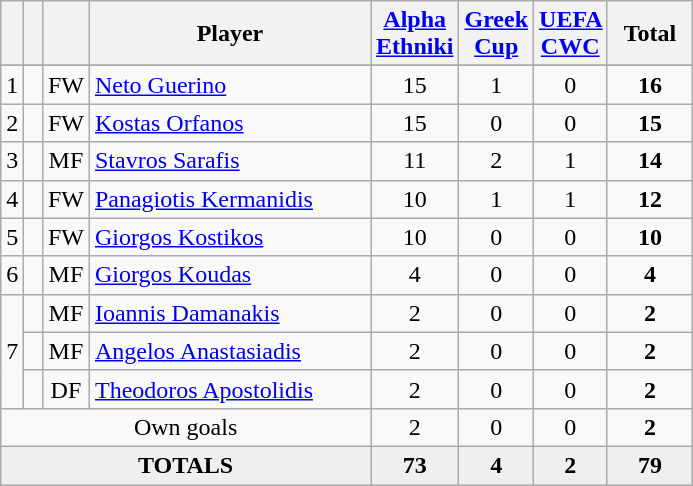<table class="wikitable sortable" style="text-align:center">
<tr>
<th width=5></th>
<th width=5></th>
<th width=5></th>
<th width=180>Player</th>
<th width=30><a href='#'>Alpha Ethniki</a></th>
<th width=30><a href='#'>Greek Cup</a></th>
<th width=30><a href='#'>UEFA CWC</a></th>
<th width=50>Total</th>
</tr>
<tr>
</tr>
<tr>
<td>1</td>
<td></td>
<td>FW</td>
<td align=left> <a href='#'>Neto Guerino</a></td>
<td>15</td>
<td>1</td>
<td>0</td>
<td><strong>16</strong></td>
</tr>
<tr>
<td>2</td>
<td></td>
<td>FW</td>
<td align=left> <a href='#'>Kostas Orfanos</a></td>
<td>15</td>
<td>0</td>
<td>0</td>
<td><strong>15</strong></td>
</tr>
<tr>
<td>3</td>
<td></td>
<td>MF</td>
<td align=left> <a href='#'>Stavros Sarafis</a></td>
<td>11</td>
<td>2</td>
<td>1</td>
<td><strong>14</strong></td>
</tr>
<tr>
<td>4</td>
<td></td>
<td>FW</td>
<td align=left> <a href='#'>Panagiotis Kermanidis</a></td>
<td>10</td>
<td>1</td>
<td>1</td>
<td><strong>12</strong></td>
</tr>
<tr>
<td>5</td>
<td></td>
<td>FW</td>
<td align=left> <a href='#'>Giorgos Kostikos</a></td>
<td>10</td>
<td>0</td>
<td>0</td>
<td><strong>10</strong></td>
</tr>
<tr>
<td>6</td>
<td></td>
<td>MF</td>
<td align=left> <a href='#'>Giorgos Koudas</a></td>
<td>4</td>
<td>0</td>
<td>0</td>
<td><strong>4</strong></td>
</tr>
<tr>
<td rowspan=3>7</td>
<td></td>
<td>MF</td>
<td align=left> <a href='#'>Ioannis Damanakis</a></td>
<td>2</td>
<td>0</td>
<td>0</td>
<td><strong>2</strong></td>
</tr>
<tr>
<td></td>
<td>MF</td>
<td align=left> <a href='#'>Angelos Anastasiadis</a></td>
<td>2</td>
<td>0</td>
<td>0</td>
<td><strong>2</strong></td>
</tr>
<tr>
<td></td>
<td>DF</td>
<td align=left> <a href='#'>Theodoros Apostolidis</a></td>
<td>2</td>
<td>0</td>
<td>0</td>
<td><strong>2</strong></td>
</tr>
<tr>
<td colspan="4">Own goals</td>
<td>2</td>
<td>0</td>
<td>0</td>
<td><strong>2</strong></td>
</tr>
<tr bgcolor="#EFEFEF">
<td colspan=4><strong>TOTALS</strong></td>
<td><strong>73</strong></td>
<td><strong>4</strong></td>
<td><strong>2</strong></td>
<td><strong>79</strong></td>
</tr>
</table>
